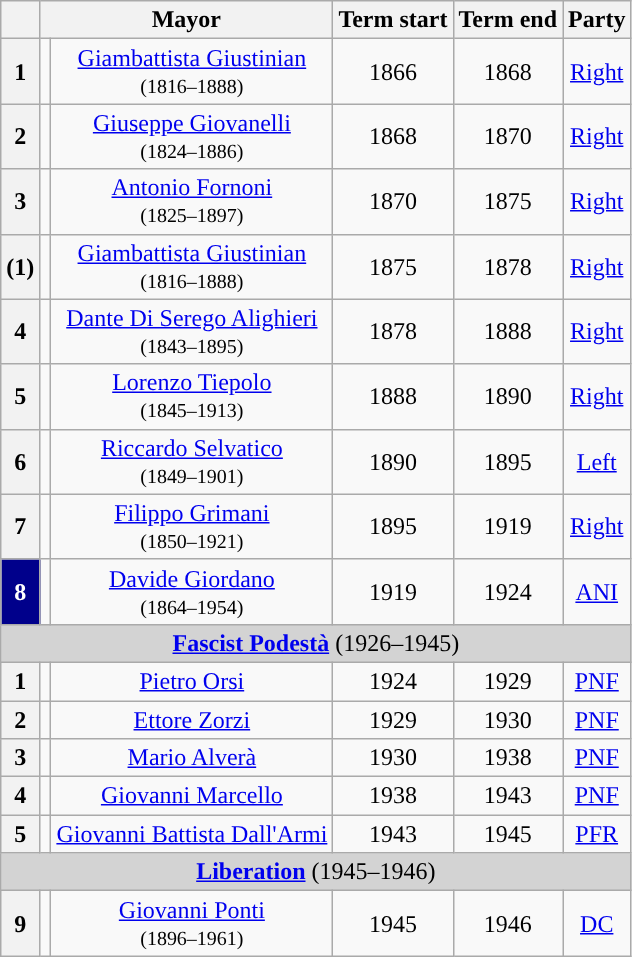<table class="wikitable" style="text-align: center;">
<tr>
<th class=unsortable> </th>
<th colspan="2">Mayor</th>
<th>Term start</th>
<th>Term end</th>
<th>Party</th>
</tr>
<tr>
<th style="background:">1</th>
<td></td>
<td><a href='#'>Giambattista Giustinian</a><br><small>(1816–1888)</small></td>
<td>1866</td>
<td>1868</td>
<td><a href='#'>Right</a></td>
</tr>
<tr>
<th style="background:">2</th>
<td></td>
<td><a href='#'>Giuseppe Giovanelli</a><br><small>(1824–1886)</small></td>
<td>1868</td>
<td>1870</td>
<td><a href='#'>Right</a></td>
</tr>
<tr>
<th style="background:">3</th>
<td></td>
<td><a href='#'>Antonio Fornoni</a><br><small>(1825–1897)</small></td>
<td>1870</td>
<td>1875</td>
<td><a href='#'>Right</a></td>
</tr>
<tr>
<th style="background:">(1)</th>
<td></td>
<td><a href='#'>Giambattista Giustinian</a><br><small>(1816–1888)</small></td>
<td align=center>1875</td>
<td align=center>1878</td>
<td><a href='#'>Right</a></td>
</tr>
<tr>
<th style="background:">4</th>
<td></td>
<td><a href='#'>Dante Di Serego Alighieri</a><br><small>(1843–1895)</small></td>
<td>1878</td>
<td>1888</td>
<td><a href='#'>Right</a></td>
</tr>
<tr>
<th style="background:">5</th>
<td></td>
<td><a href='#'>Lorenzo Tiepolo</a><br><small>(1845–1913)</small></td>
<td>1888</td>
<td>1890</td>
<td><a href='#'>Right</a></td>
</tr>
<tr>
<th style="background:">6</th>
<td></td>
<td><a href='#'>Riccardo Selvatico</a><br><small>(1849–1901)</small></td>
<td>1890</td>
<td>1895</td>
<td><a href='#'>Left</a></td>
</tr>
<tr>
<th style="background:">7</th>
<td></td>
<td><a href='#'>Filippo Grimani</a><br><small>(1850–1921)</small></td>
<td>1895</td>
<td>1919</td>
<td><a href='#'>Right</a></td>
</tr>
<tr>
<th rowspan=1 style="background:#00008B; color:white">8</th>
<td></td>
<td><a href='#'>Davide Giordano</a><br><small>(1864–1954)</small></td>
<td>1919</td>
<td>1924</td>
<td><a href='#'>ANI</a></td>
</tr>
<tr>
<td colspan="8" bgcolor="lightgrey" align=center><strong><a href='#'>Fascist Podestà</a></strong> (1926–1945)</td>
</tr>
<tr>
<th rowspan=1 style="background:">1</th>
<td></td>
<td><a href='#'>Pietro Orsi</a></td>
<td>1924</td>
<td>1929</td>
<td><a href='#'>PNF</a></td>
</tr>
<tr>
<th rowspan=1 style="background:">2</th>
<td></td>
<td><a href='#'>Ettore Zorzi</a></td>
<td>1929</td>
<td>1930</td>
<td><a href='#'>PNF</a></td>
</tr>
<tr>
<th rowspan=1 style="background:">3</th>
<td></td>
<td><a href='#'>Mario Alverà</a></td>
<td>1930</td>
<td>1938</td>
<td><a href='#'>PNF</a></td>
</tr>
<tr>
<th rowspan=1 style="background:">4</th>
<td></td>
<td><a href='#'>Giovanni Marcello</a></td>
<td>1938</td>
<td>1943</td>
<td><a href='#'>PNF</a></td>
</tr>
<tr>
<th rowspan=1 style="background:">5</th>
<td></td>
<td><a href='#'>Giovanni Battista Dall'Armi</a></td>
<td>1943</td>
<td>1945</td>
<td><a href='#'>PFR</a></td>
</tr>
<tr>
<td colspan="8" bgcolor="lightgrey" align=center><strong><a href='#'>Liberation</a></strong> (1945–1946)</td>
</tr>
<tr>
<th style="background:">9</th>
<td></td>
<td><a href='#'>Giovanni Ponti</a><br><small>(1896–1961)</small></td>
<td>1945</td>
<td>1946</td>
<td><a href='#'>DC</a></td>
</tr>
</table>
